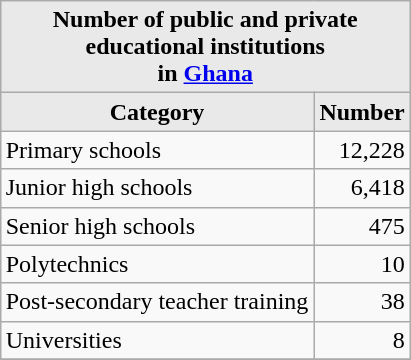<table class="wikitable" align=right>
<tr>
<th style="background-color:#E9E9E9" colspan=2>Number of public and private<br> educational institutions<br> in <a href='#'>Ghana</a></th>
</tr>
<tr>
<th style="background-color:#E9E9E9" align=left>Category</th>
<th style="background-color:#E9E9E9">Number</th>
</tr>
<tr>
<td>Primary schools</td>
<td align=right>12,228</td>
</tr>
<tr>
<td>Junior high schools</td>
<td align=right>6,418</td>
</tr>
<tr>
<td>Senior high schools</td>
<td align=right>475</td>
</tr>
<tr>
<td>Polytechnics</td>
<td align=right>10</td>
</tr>
<tr>
<td>Post-secondary teacher training</td>
<td align=right>38</td>
</tr>
<tr>
<td>Universities</td>
<td align=right>8</td>
</tr>
<tr>
</tr>
</table>
